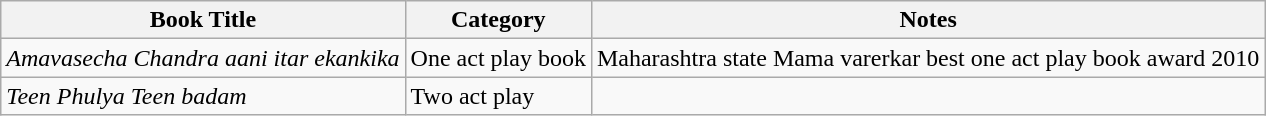<table class="wikitable sortable plainrowheaders">
<tr>
<th>Book Title</th>
<th class="unsortable">Category</th>
<th class="unsortable">Notes</th>
</tr>
<tr>
<td><em>Amavasecha Chandra aani itar ekankika</em></td>
<td>One act play book</td>
<td>Maharashtra state Mama varerkar best one act play book award 2010</td>
</tr>
<tr>
<td><em>Teen Phulya Teen badam</em></td>
<td>Two act play</td>
<td></td>
</tr>
</table>
